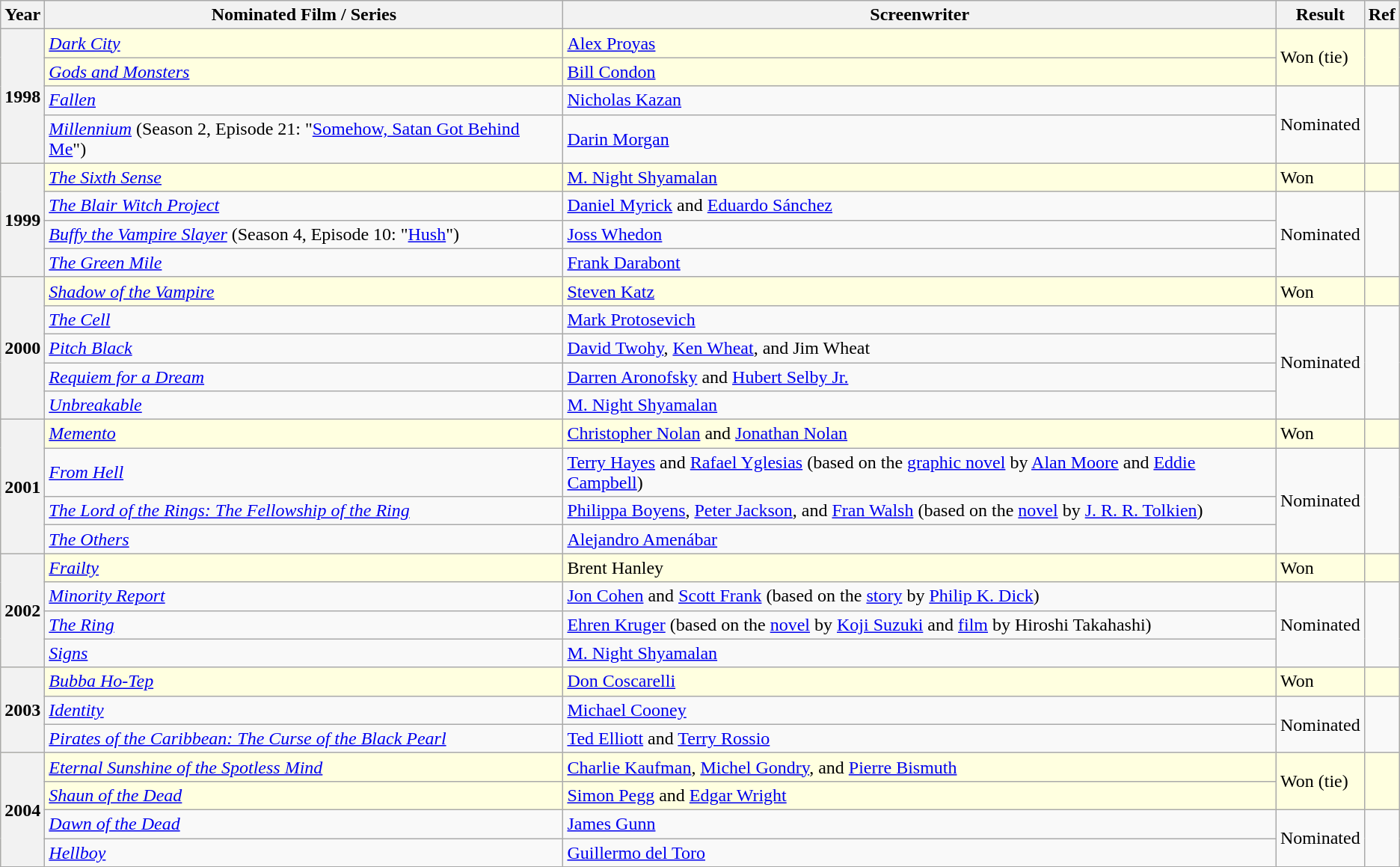<table class="wikitable sortable">
<tr>
<th>Year</th>
<th>Nominated Film / Series</th>
<th>Screenwriter</th>
<th>Result</th>
<th>Ref</th>
</tr>
<tr style="background: lightyellow">
<th rowspan="4">1998</th>
<td><em><a href='#'>Dark City</a></em></td>
<td><a href='#'>Alex Proyas</a></td>
<td rowspan="2">Won (tie)</td>
<td rowspan="2"></td>
</tr>
<tr style="background: lightyellow">
<td><em><a href='#'>Gods and Monsters</a></em></td>
<td><a href='#'>Bill Condon</a></td>
</tr>
<tr>
<td><em><a href='#'>Fallen</a></em></td>
<td><a href='#'>Nicholas Kazan</a></td>
<td rowspan="2">Nominated</td>
<td rowspan="2"></td>
</tr>
<tr>
<td><em><a href='#'>Millennium</a></em> (Season 2, Episode 21: "<a href='#'>Somehow, Satan Got Behind Me</a>")</td>
<td><a href='#'>Darin Morgan</a></td>
</tr>
<tr style="background: lightyellow">
<th rowspan="4">1999</th>
<td><em><a href='#'>The Sixth Sense</a></em></td>
<td><a href='#'>M. Night Shyamalan</a></td>
<td>Won</td>
<td></td>
</tr>
<tr>
<td><em><a href='#'>The Blair Witch Project</a></em></td>
<td><a href='#'>Daniel Myrick</a> and <a href='#'>Eduardo Sánchez</a></td>
<td rowspan="3">Nominated</td>
<td rowspan="3"></td>
</tr>
<tr>
<td><em><a href='#'>Buffy the Vampire Slayer</a></em> (Season 4, Episode 10: "<a href='#'>Hush</a>")</td>
<td><a href='#'>Joss Whedon</a></td>
</tr>
<tr>
<td><em><a href='#'>The Green Mile</a></em></td>
<td><a href='#'>Frank Darabont</a></td>
</tr>
<tr style="background: lightyellow">
<th rowspan="5">2000</th>
<td><em><a href='#'>Shadow of the Vampire</a></em></td>
<td><a href='#'>Steven Katz</a></td>
<td>Won</td>
<td></td>
</tr>
<tr>
<td><em><a href='#'>The Cell</a></em></td>
<td><a href='#'>Mark Protosevich</a></td>
<td rowspan="4">Nominated</td>
<td rowspan="4"></td>
</tr>
<tr>
<td><em><a href='#'>Pitch Black</a></em></td>
<td><a href='#'>David Twohy</a>, <a href='#'>Ken Wheat</a>, and Jim Wheat</td>
</tr>
<tr>
<td><em><a href='#'>Requiem for a Dream</a></em></td>
<td><a href='#'>Darren Aronofsky</a> and <a href='#'>Hubert Selby Jr.</a></td>
</tr>
<tr>
<td><em><a href='#'>Unbreakable</a></em></td>
<td><a href='#'>M. Night Shyamalan</a></td>
</tr>
<tr style="background: lightyellow">
<th rowspan="4">2001</th>
<td><em><a href='#'>Memento</a></em></td>
<td><a href='#'>Christopher Nolan</a> and <a href='#'>Jonathan Nolan</a></td>
<td>Won</td>
<td></td>
</tr>
<tr>
<td><em><a href='#'>From Hell</a></em></td>
<td><a href='#'>Terry Hayes</a> and <a href='#'>Rafael Yglesias</a> (based on the <a href='#'>graphic novel</a> by <a href='#'>Alan Moore</a> and <a href='#'>Eddie Campbell</a>)</td>
<td rowspan="3">Nominated</td>
<td rowspan="3"></td>
</tr>
<tr>
<td><em><a href='#'>The Lord of the Rings: The Fellowship of the Ring</a></em></td>
<td><a href='#'>Philippa Boyens</a>, <a href='#'>Peter Jackson</a>, and <a href='#'>Fran Walsh</a> (based on the <a href='#'>novel</a> by <a href='#'>J. R. R. Tolkien</a>)</td>
</tr>
<tr>
<td><em><a href='#'>The Others</a></em></td>
<td><a href='#'>Alejandro Amenábar</a></td>
</tr>
<tr style="background: lightyellow">
<th rowspan="4">2002</th>
<td><em><a href='#'>Frailty</a></em></td>
<td>Brent Hanley</td>
<td>Won</td>
<td></td>
</tr>
<tr>
<td><em><a href='#'>Minority Report</a></em></td>
<td><a href='#'>Jon Cohen</a> and <a href='#'>Scott Frank</a> (based on the <a href='#'>story</a> by <a href='#'>Philip K. Dick</a>)</td>
<td rowspan="3">Nominated</td>
<td rowspan="3"></td>
</tr>
<tr>
<td><em><a href='#'>The Ring</a></em></td>
<td><a href='#'>Ehren Kruger</a> (based on the <a href='#'>novel</a> by <a href='#'>Koji Suzuki</a> and <a href='#'>film</a> by Hiroshi Takahashi)</td>
</tr>
<tr>
<td><em><a href='#'>Signs</a></em></td>
<td><a href='#'>M. Night Shyamalan</a></td>
</tr>
<tr style="background: lightyellow">
<th rowspan="3">2003</th>
<td><em><a href='#'>Bubba Ho-Tep</a></em></td>
<td><a href='#'>Don Coscarelli</a></td>
<td>Won</td>
<td></td>
</tr>
<tr>
<td><em><a href='#'>Identity</a></em></td>
<td><a href='#'>Michael Cooney</a></td>
<td rowspan="2">Nominated</td>
<td rowspan="2"></td>
</tr>
<tr>
<td><em><a href='#'>Pirates of the Caribbean: The Curse of the Black Pearl</a></em></td>
<td><a href='#'>Ted Elliott</a> and <a href='#'>Terry Rossio</a></td>
</tr>
<tr style="background: lightyellow">
<th rowspan="4">2004</th>
<td><em><a href='#'>Eternal Sunshine of the Spotless Mind</a></em></td>
<td><a href='#'>Charlie Kaufman</a>, <a href='#'>Michel Gondry</a>, and <a href='#'>Pierre Bismuth</a></td>
<td rowspan="2">Won (tie)</td>
<td rowspan="2"></td>
</tr>
<tr style="background: lightyellow">
<td><em><a href='#'>Shaun of the Dead</a></em></td>
<td><a href='#'>Simon Pegg</a> and <a href='#'>Edgar Wright</a></td>
</tr>
<tr>
<td><em><a href='#'>Dawn of the Dead</a></em></td>
<td><a href='#'>James Gunn</a></td>
<td rowspan="2">Nominated</td>
<td rowspan="2"></td>
</tr>
<tr>
<td><em><a href='#'>Hellboy</a></em></td>
<td><a href='#'>Guillermo del Toro</a></td>
</tr>
</table>
